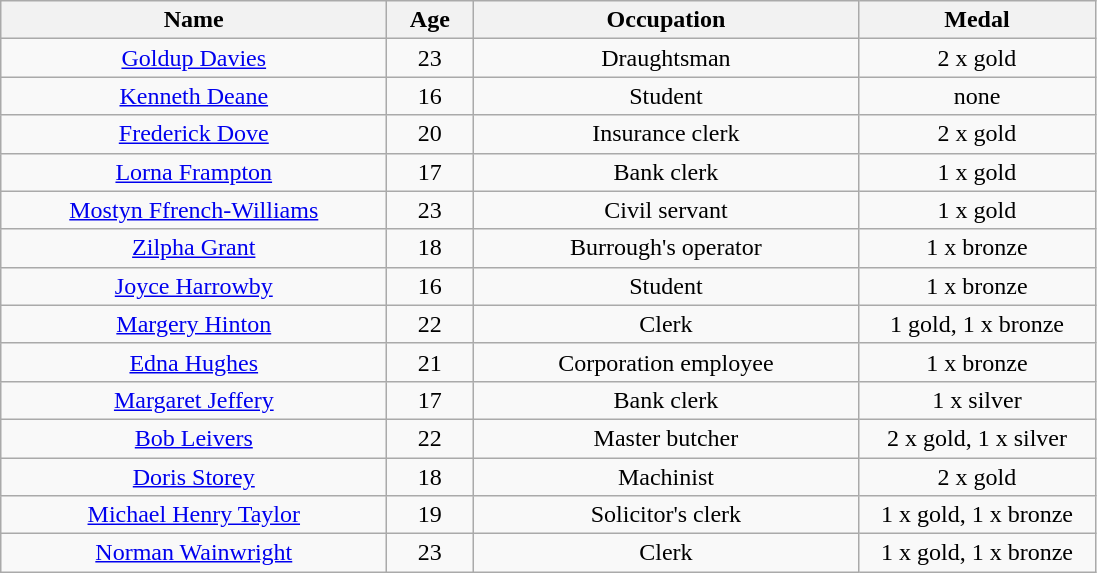<table class="wikitable" style="text-align: center">
<tr>
<th width=250>Name</th>
<th width=50>Age</th>
<th width=250>Occupation</th>
<th width=150>Medal</th>
</tr>
<tr>
<td><a href='#'>Goldup Davies</a></td>
<td>23</td>
<td>Draughtsman</td>
<td>2 x gold</td>
</tr>
<tr>
<td><a href='#'>Kenneth Deane</a></td>
<td>16</td>
<td>Student</td>
<td>none</td>
</tr>
<tr>
<td><a href='#'>Frederick Dove</a></td>
<td>20</td>
<td>Insurance clerk</td>
<td>2 x gold</td>
</tr>
<tr>
<td><a href='#'>Lorna Frampton</a></td>
<td>17</td>
<td>Bank clerk</td>
<td>1 x gold</td>
</tr>
<tr>
<td><a href='#'>Mostyn Ffrench-Williams</a></td>
<td>23</td>
<td>Civil servant</td>
<td>1 x gold</td>
</tr>
<tr>
<td><a href='#'>Zilpha Grant</a></td>
<td>18</td>
<td>Burrough's operator</td>
<td>1 x bronze</td>
</tr>
<tr>
<td><a href='#'>Joyce Harrowby</a></td>
<td>16</td>
<td>Student</td>
<td>1 x bronze</td>
</tr>
<tr>
<td><a href='#'>Margery Hinton</a></td>
<td>22</td>
<td>Clerk</td>
<td>1 gold, 1 x bronze</td>
</tr>
<tr>
<td><a href='#'>Edna Hughes</a></td>
<td>21</td>
<td>Corporation employee</td>
<td>1 x bronze</td>
</tr>
<tr>
<td><a href='#'>Margaret Jeffery</a></td>
<td>17</td>
<td>Bank clerk</td>
<td>1 x silver</td>
</tr>
<tr>
<td><a href='#'>Bob Leivers</a></td>
<td>22</td>
<td>Master butcher</td>
<td>2 x gold, 1 x silver</td>
</tr>
<tr>
<td><a href='#'>Doris Storey</a></td>
<td>18</td>
<td>Machinist</td>
<td>2 x gold</td>
</tr>
<tr>
<td><a href='#'>Michael Henry Taylor</a></td>
<td>19</td>
<td>Solicitor's clerk</td>
<td>1 x gold, 1 x bronze</td>
</tr>
<tr>
<td><a href='#'>Norman Wainwright</a></td>
<td>23</td>
<td>Clerk</td>
<td>1 x gold, 1 x bronze</td>
</tr>
</table>
